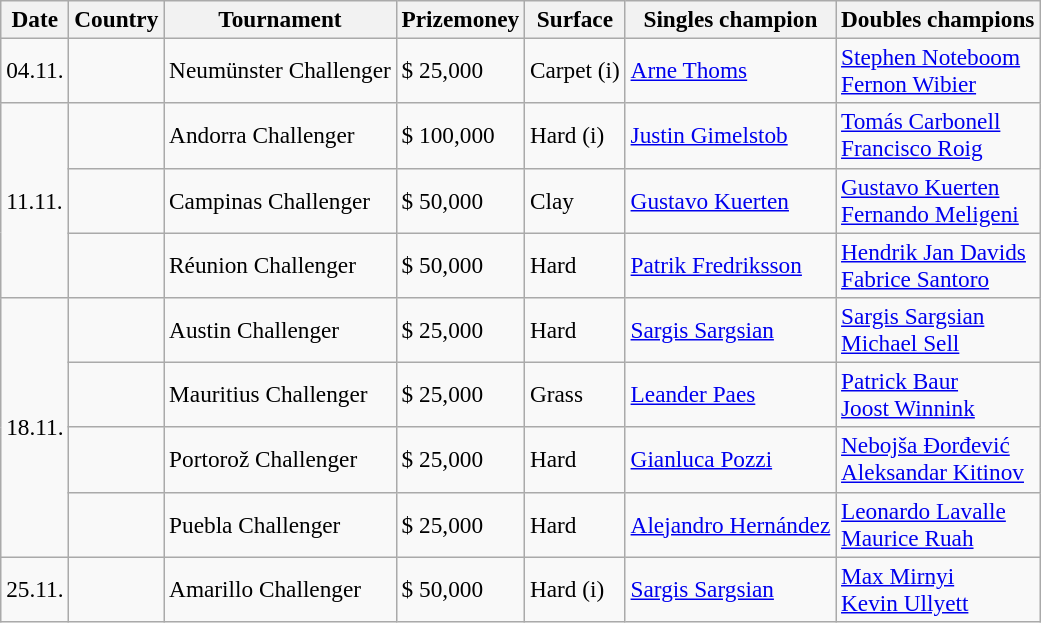<table class="sortable wikitable" style=font-size:97%>
<tr>
<th>Date</th>
<th>Country</th>
<th>Tournament</th>
<th>Prizemoney</th>
<th>Surface</th>
<th>Singles champion</th>
<th>Doubles champions</th>
</tr>
<tr>
<td>04.11.</td>
<td></td>
<td>Neumünster Challenger</td>
<td>$ 25,000</td>
<td>Carpet (i)</td>
<td> <a href='#'>Arne Thoms</a></td>
<td> <a href='#'>Stephen Noteboom</a><br> <a href='#'>Fernon Wibier</a></td>
</tr>
<tr>
<td rowspan="3">11.11.</td>
<td></td>
<td>Andorra Challenger</td>
<td>$ 100,000</td>
<td>Hard (i)</td>
<td> <a href='#'>Justin Gimelstob</a></td>
<td> <a href='#'>Tomás Carbonell</a><br> <a href='#'>Francisco Roig</a></td>
</tr>
<tr>
<td></td>
<td>Campinas Challenger</td>
<td>$ 50,000</td>
<td>Clay</td>
<td> <a href='#'>Gustavo Kuerten</a></td>
<td> <a href='#'>Gustavo Kuerten</a><br> <a href='#'>Fernando Meligeni</a></td>
</tr>
<tr>
<td></td>
<td>Réunion Challenger</td>
<td>$ 50,000</td>
<td>Hard</td>
<td> <a href='#'>Patrik Fredriksson</a></td>
<td> <a href='#'>Hendrik Jan Davids</a><br> <a href='#'>Fabrice Santoro</a></td>
</tr>
<tr>
<td rowspan="4">18.11.</td>
<td></td>
<td>Austin Challenger</td>
<td>$ 25,000</td>
<td>Hard</td>
<td> <a href='#'>Sargis Sargsian</a></td>
<td> <a href='#'>Sargis Sargsian</a><br> <a href='#'>Michael Sell</a></td>
</tr>
<tr>
<td></td>
<td>Mauritius Challenger</td>
<td>$ 25,000</td>
<td>Grass</td>
<td> <a href='#'>Leander Paes</a></td>
<td> <a href='#'>Patrick Baur</a><br> <a href='#'>Joost Winnink</a></td>
</tr>
<tr>
<td></td>
<td>Portorož Challenger</td>
<td>$ 25,000</td>
<td>Hard</td>
<td> <a href='#'>Gianluca Pozzi</a></td>
<td> <a href='#'>Nebojša Đorđević</a><br> <a href='#'>Aleksandar Kitinov</a></td>
</tr>
<tr>
<td></td>
<td>Puebla Challenger</td>
<td>$ 25,000</td>
<td>Hard</td>
<td> <a href='#'>Alejandro Hernández</a></td>
<td> <a href='#'>Leonardo Lavalle</a><br> <a href='#'>Maurice Ruah</a></td>
</tr>
<tr>
<td>25.11.</td>
<td></td>
<td>Amarillo Challenger</td>
<td>$ 50,000</td>
<td>Hard (i)</td>
<td> <a href='#'>Sargis Sargsian</a></td>
<td> <a href='#'>Max Mirnyi</a><br> <a href='#'>Kevin Ullyett</a></td>
</tr>
</table>
